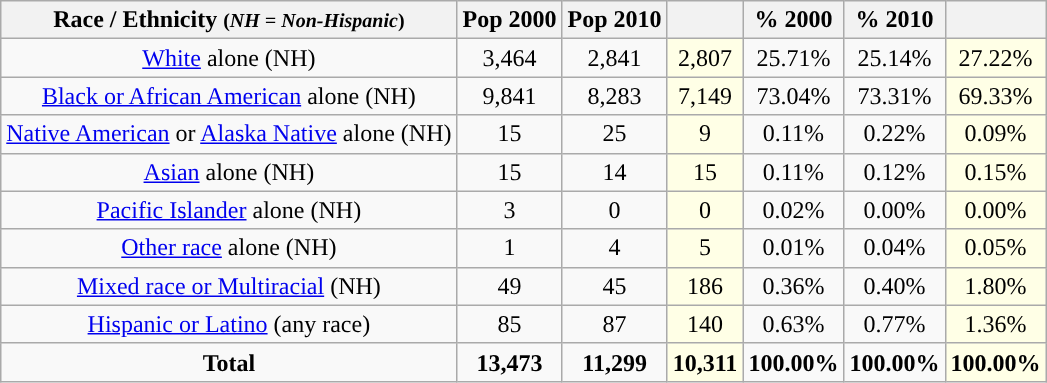<table class="wikitable" style="text-align:center;">
<tr>
<th>Race / Ethnicity <small>(<em>NH = Non-Hispanic</em>)</small></th>
<th>Pop 2000</th>
<th>Pop 2010</th>
<th></th>
<th>% 2000</th>
<th>% 2010</th>
<th></th>
</tr>
<tr>
<td><a href='#'>White</a> alone (NH)</td>
<td>3,464</td>
<td>2,841</td>
<td style='background: #ffffe6;'>2,807</td>
<td>25.71%</td>
<td>25.14%</td>
<td style='background: #ffffe6;'>27.22%</td>
</tr>
<tr>
<td><a href='#'>Black or African American</a> alone (NH)</td>
<td>9,841</td>
<td>8,283</td>
<td style='background: #ffffe6;'>7,149</td>
<td>73.04%</td>
<td>73.31%</td>
<td style='background: #ffffe6;'>69.33%</td>
</tr>
<tr>
<td><a href='#'>Native American</a> or <a href='#'>Alaska Native</a> alone (NH)</td>
<td>15</td>
<td>25</td>
<td style='background: #ffffe6;'>9</td>
<td>0.11%</td>
<td>0.22%</td>
<td style='background: #ffffe6;'>0.09%</td>
</tr>
<tr>
<td><a href='#'>Asian</a> alone (NH)</td>
<td>15</td>
<td>14</td>
<td style='background: #ffffe6;'>15</td>
<td>0.11%</td>
<td>0.12%</td>
<td style='background: #ffffe6;'>0.15%</td>
</tr>
<tr>
<td><a href='#'>Pacific Islander</a> alone (NH)</td>
<td>3</td>
<td>0</td>
<td style='background: #ffffe6;'>0</td>
<td>0.02%</td>
<td>0.00%</td>
<td style='background: #ffffe6;'>0.00%</td>
</tr>
<tr>
<td><a href='#'>Other race</a> alone (NH)</td>
<td>1</td>
<td>4</td>
<td style='background: #ffffe6;'>5</td>
<td>0.01%</td>
<td>0.04%</td>
<td style='background: #ffffe6;'>0.05%</td>
</tr>
<tr>
<td><a href='#'>Mixed race or Multiracial</a> (NH)</td>
<td>49</td>
<td>45</td>
<td style='background: #ffffe6;'>186</td>
<td>0.36%</td>
<td>0.40%</td>
<td style='background: #ffffe6;'>1.80%</td>
</tr>
<tr>
<td><a href='#'>Hispanic or Latino</a> (any race)</td>
<td>85</td>
<td>87</td>
<td style='background: #ffffe6;'>140</td>
<td>0.63%</td>
<td>0.77%</td>
<td style='background: #ffffe6;'>1.36%</td>
</tr>
<tr>
<td><strong>Total</strong></td>
<td><strong>13,473</strong></td>
<td><strong>11,299</strong></td>
<td style='background: #ffffe6;'><strong>10,311</strong></td>
<td><strong>100.00%</strong></td>
<td><strong>100.00%</strong></td>
<td style='background: #ffffe6;'><strong>100.00%</strong></td>
</tr>
</table>
